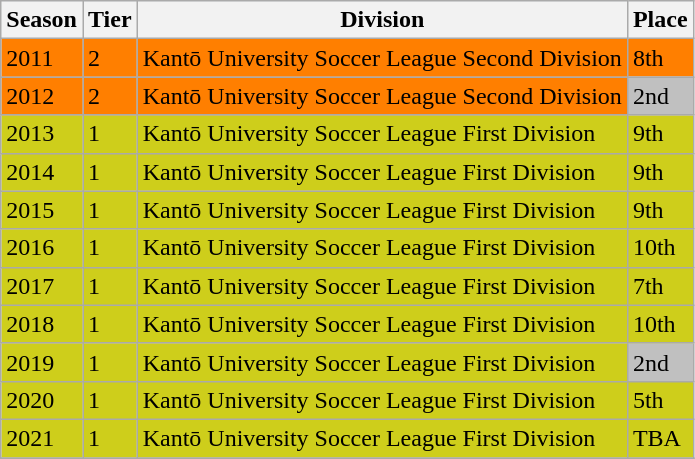<table class="wikitable">
<tr style="background:#f0f6fa;">
<th>Season</th>
<th>Tier</th>
<th>Division</th>
<th>Place</th>
</tr>
<tr>
<td style="background:#FF7F00;">2011</td>
<td style="background:#FF7F00;">2</td>
<td style="background:#FF7F00;">Kantō University Soccer League Second Division</td>
<td style="background:#FF7F00;">8th</td>
</tr>
<tr>
<td style="background:#FF7F00;">2012</td>
<td style="background:#FF7F00;">2</td>
<td style="background:#FF7F00;">Kantō University Soccer League Second Division</td>
<td style="background:silver;">2nd</td>
</tr>
<tr>
<td style="background:#CECE1B;">2013</td>
<td style="background:#CECE1B;">1</td>
<td style="background:#CECE1B;">Kantō University Soccer League First Division</td>
<td style="background:#CECE1B;">9th</td>
</tr>
<tr>
<td style="background:#CECE1B;">2014</td>
<td style="background:#CECE1B;">1</td>
<td style="background:#CECE1B;">Kantō University Soccer League First Division</td>
<td style="background:#CECE1B;">9th</td>
</tr>
<tr>
<td style="background:#CECE1B;">2015</td>
<td style="background:#CECE1B;">1</td>
<td style="background:#CECE1B;">Kantō University Soccer League First Division</td>
<td style="background:#CECE1B;">9th</td>
</tr>
<tr>
<td style="background:#CECE1B;">2016</td>
<td style="background:#CECE1B;">1</td>
<td style="background:#CECE1B;">Kantō University Soccer League First Division</td>
<td style="background:#CECE1B;">10th</td>
</tr>
<tr>
<td style="background:#CECE1B;">2017</td>
<td style="background:#CECE1B;">1</td>
<td style="background:#CECE1B;">Kantō University Soccer League First Division</td>
<td style="background:#CECE1B;">7th</td>
</tr>
<tr>
<td style="background:#CECE1B;">2018</td>
<td style="background:#CECE1B;">1</td>
<td style="background:#CECE1B;">Kantō University Soccer League First Division</td>
<td style="background:#CECE1B;">10th</td>
</tr>
<tr>
<td style="background:#CECE1B;">2019</td>
<td style="background:#CECE1B;">1</td>
<td style="background:#CECE1B;">Kantō University Soccer League First Division</td>
<td style="background:silver;">2nd</td>
</tr>
<tr>
<td style="background:#CECE1B;">2020</td>
<td style="background:#CECE1B;">1</td>
<td style="background:#CECE1B;">Kantō University Soccer League First Division</td>
<td style="background:#CECE1B;">5th</td>
</tr>
<tr>
<td style="background:#CECE1B;">2021</td>
<td style="background:#CECE1B;">1</td>
<td style="background:#CECE1B;">Kantō University Soccer League First Division</td>
<td style="background:#CECE1B;">TBA</td>
</tr>
<tr>
</tr>
</table>
